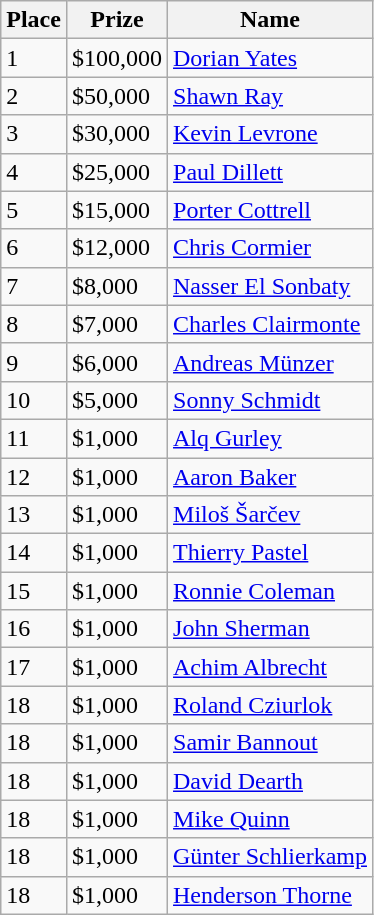<table class="wikitable">
<tr>
<th>Place</th>
<th>Prize</th>
<th>Name</th>
</tr>
<tr>
<td>1</td>
<td>$100,000</td>
<td> <a href='#'>Dorian Yates</a></td>
</tr>
<tr>
<td>2</td>
<td>$50,000</td>
<td> <a href='#'>Shawn Ray</a></td>
</tr>
<tr>
<td>3</td>
<td>$30,000</td>
<td> <a href='#'>Kevin Levrone</a></td>
</tr>
<tr>
<td>4</td>
<td>$25,000</td>
<td> <a href='#'>Paul Dillett</a></td>
</tr>
<tr>
<td>5</td>
<td>$15,000</td>
<td> <a href='#'>Porter Cottrell</a></td>
</tr>
<tr>
<td>6</td>
<td>$12,000</td>
<td> <a href='#'>Chris Cormier</a></td>
</tr>
<tr>
<td>7</td>
<td>$8,000</td>
<td> <a href='#'>Nasser El Sonbaty</a></td>
</tr>
<tr>
<td>8</td>
<td>$7,000</td>
<td> <a href='#'>Charles Clairmonte</a></td>
</tr>
<tr>
<td>9</td>
<td>$6,000</td>
<td> <a href='#'>Andreas Münzer</a></td>
</tr>
<tr>
<td>10</td>
<td>$5,000</td>
<td> <a href='#'>Sonny Schmidt</a></td>
</tr>
<tr>
<td>11</td>
<td>$1,000</td>
<td> <a href='#'>Alq Gurley</a></td>
</tr>
<tr>
<td>12</td>
<td>$1,000</td>
<td> <a href='#'>Aaron Baker</a></td>
</tr>
<tr>
<td>13</td>
<td>$1,000</td>
<td> <a href='#'>Miloš Šarčev</a></td>
</tr>
<tr>
<td>14</td>
<td>$1,000</td>
<td> <a href='#'>Thierry Pastel</a></td>
</tr>
<tr>
<td>15</td>
<td>$1,000</td>
<td> <a href='#'>Ronnie Coleman</a></td>
</tr>
<tr>
<td>16</td>
<td>$1,000</td>
<td> <a href='#'>John Sherman</a></td>
</tr>
<tr>
<td>17</td>
<td>$1,000</td>
<td> <a href='#'>Achim Albrecht</a></td>
</tr>
<tr>
<td>18</td>
<td>$1,000</td>
<td> <a href='#'>Roland Cziurlok</a></td>
</tr>
<tr>
<td>18</td>
<td>$1,000</td>
<td> <a href='#'>Samir Bannout</a></td>
</tr>
<tr>
<td>18</td>
<td>$1,000</td>
<td> <a href='#'>David Dearth</a></td>
</tr>
<tr>
<td>18</td>
<td>$1,000</td>
<td> <a href='#'>Mike Quinn</a></td>
</tr>
<tr>
<td>18</td>
<td>$1,000</td>
<td> <a href='#'>Günter Schlierkamp</a></td>
</tr>
<tr>
<td>18</td>
<td>$1,000</td>
<td> <a href='#'>Henderson Thorne</a></td>
</tr>
</table>
